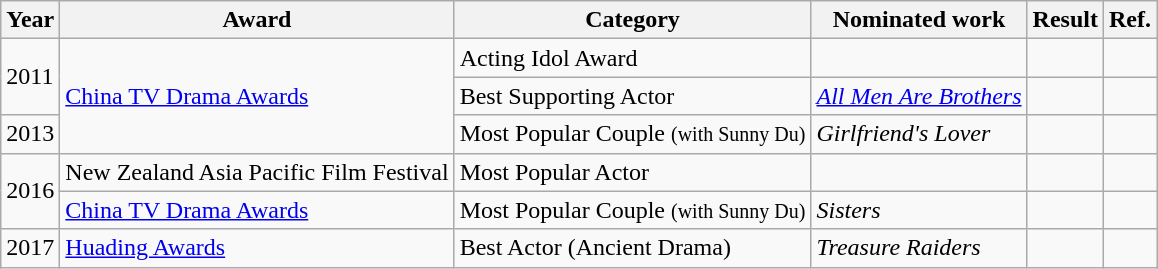<table class="wikitable">
<tr>
<th>Year</th>
<th>Award</th>
<th>Category</th>
<th>Nominated work</th>
<th>Result</th>
<th>Ref.</th>
</tr>
<tr>
<td rowspan=2>2011</td>
<td rowspan=3><a href='#'>China TV Drama Awards</a></td>
<td>Acting Idol Award</td>
<td></td>
<td></td>
<td></td>
</tr>
<tr>
<td>Best Supporting Actor</td>
<td><em><a href='#'>All Men Are Brothers</a></em></td>
<td></td>
<td></td>
</tr>
<tr>
<td>2013</td>
<td>Most Popular Couple <small>(with Sunny Du)</small></td>
<td><em>Girlfriend's Lover</em></td>
<td></td>
<td></td>
</tr>
<tr>
<td rowspan=2>2016</td>
<td>New Zealand Asia Pacific Film Festival</td>
<td>Most Popular Actor</td>
<td></td>
<td></td>
<td></td>
</tr>
<tr>
<td><a href='#'>China TV Drama Awards</a></td>
<td>Most Popular Couple <small>(with Sunny Du)</small></td>
<td><em>Sisters</em></td>
<td></td>
<td></td>
</tr>
<tr>
<td>2017</td>
<td><a href='#'>Huading Awards</a></td>
<td>Best Actor (Ancient Drama)</td>
<td><em>Treasure Raiders</em></td>
<td></td>
<td></td>
</tr>
</table>
